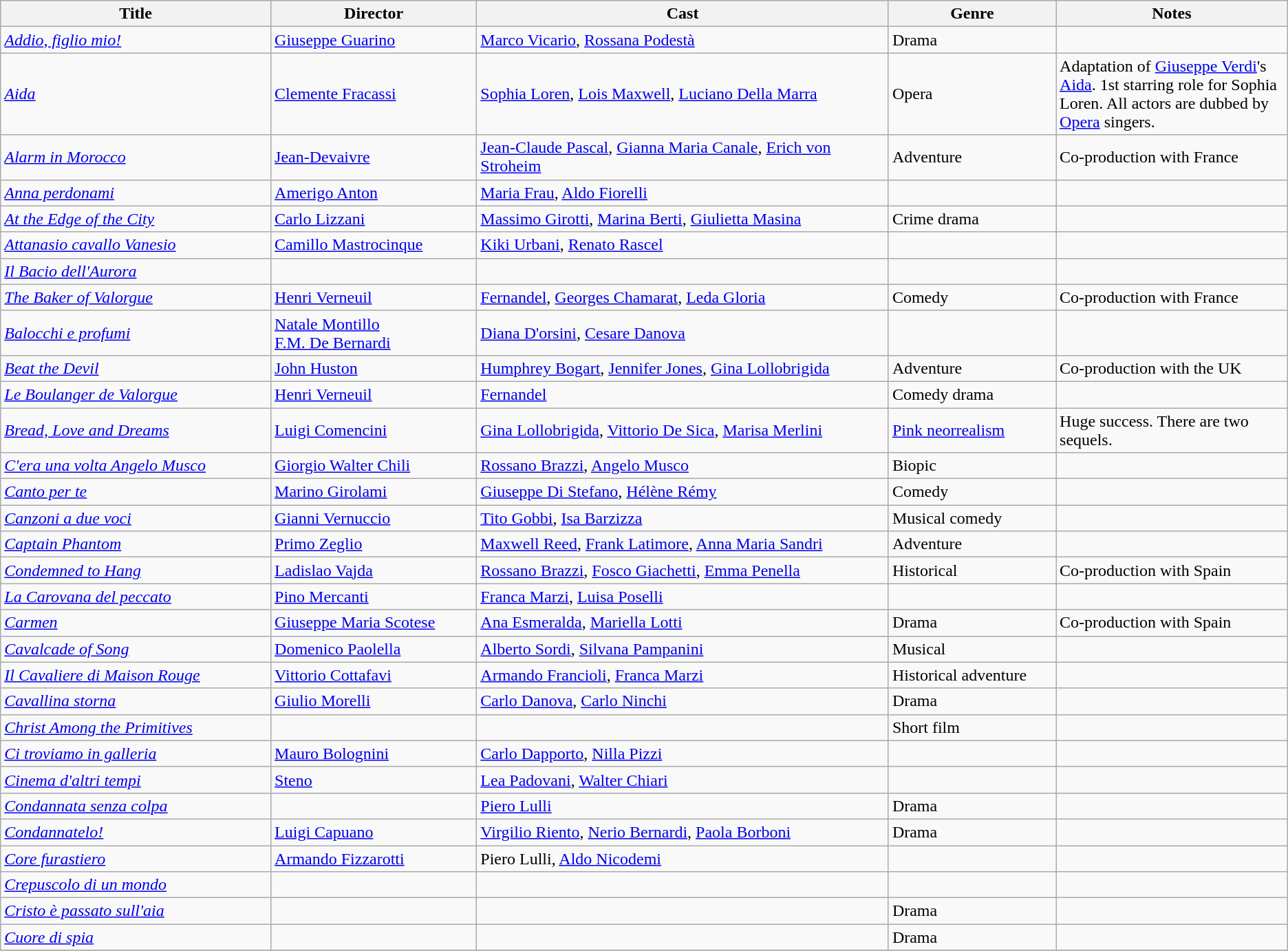<table class="wikitable">
<tr>
<th style="width:21%;">Title</th>
<th style="width:16%;">Director</th>
<th style="width:32%;">Cast</th>
<th style="width:13%;">Genre</th>
<th style="width:18%;">Notes</th>
</tr>
<tr>
<td><em><a href='#'>Addio, figlio mio!</a></em></td>
<td><a href='#'>Giuseppe Guarino</a></td>
<td><a href='#'>Marco Vicario</a>, <a href='#'>Rossana Podestà</a></td>
<td>Drama</td>
<td></td>
</tr>
<tr>
<td><em><a href='#'>Aida</a></em></td>
<td><a href='#'>Clemente Fracassi</a></td>
<td><a href='#'>Sophia Loren</a>, <a href='#'>Lois Maxwell</a>, <a href='#'>Luciano Della Marra</a></td>
<td>Opera</td>
<td>Adaptation of <a href='#'>Giuseppe Verdi</a>'s <a href='#'>Aida</a>. 1st starring role for Sophia Loren. All actors are dubbed by <a href='#'>Opera</a> singers.</td>
</tr>
<tr>
<td><em><a href='#'>Alarm in Morocco</a></em></td>
<td><a href='#'>Jean-Devaivre</a></td>
<td><a href='#'>Jean-Claude Pascal</a>, <a href='#'>Gianna Maria Canale</a>, <a href='#'>Erich von Stroheim</a></td>
<td>Adventure</td>
<td>Co-production with France</td>
</tr>
<tr>
<td><em><a href='#'>Anna perdonami</a></em></td>
<td><a href='#'>Amerigo Anton</a></td>
<td><a href='#'>Maria Frau</a>, <a href='#'>Aldo Fiorelli</a></td>
<td></td>
<td></td>
</tr>
<tr>
<td><em><a href='#'>At the Edge of the City</a></em></td>
<td><a href='#'>Carlo Lizzani</a></td>
<td><a href='#'>Massimo Girotti</a>, <a href='#'>Marina Berti</a>, <a href='#'>Giulietta Masina</a></td>
<td>Crime drama</td>
<td></td>
</tr>
<tr>
<td><em><a href='#'>Attanasio cavallo Vanesio</a></em></td>
<td><a href='#'>Camillo Mastrocinque</a></td>
<td><a href='#'>Kiki Urbani</a>, <a href='#'>Renato Rascel</a></td>
<td></td>
<td></td>
</tr>
<tr>
<td><em><a href='#'>Il Bacio dell'Aurora</a></em></td>
<td></td>
<td></td>
<td></td>
<td></td>
</tr>
<tr>
<td><em><a href='#'>The Baker of Valorgue</a></em></td>
<td><a href='#'>Henri Verneuil</a></td>
<td><a href='#'>Fernandel</a>, <a href='#'>Georges Chamarat</a>, <a href='#'>Leda Gloria</a></td>
<td>Comedy</td>
<td>Co-production with France</td>
</tr>
<tr>
<td><em><a href='#'>Balocchi e profumi</a></em></td>
<td><a href='#'>Natale Montillo</a><br><a href='#'>F.M. De Bernardi</a></td>
<td><a href='#'>Diana D'orsini</a>, <a href='#'>Cesare Danova</a></td>
<td></td>
<td></td>
</tr>
<tr>
<td><em><a href='#'>Beat the Devil</a></em></td>
<td><a href='#'>John Huston</a></td>
<td><a href='#'>Humphrey Bogart</a>, <a href='#'>Jennifer Jones</a>, <a href='#'>Gina Lollobrigida</a></td>
<td>Adventure</td>
<td>Co-production with the UK</td>
</tr>
<tr>
<td><em><a href='#'>Le Boulanger de Valorgue</a></em></td>
<td><a href='#'>Henri Verneuil</a></td>
<td><a href='#'>Fernandel</a></td>
<td>Comedy drama</td>
<td></td>
</tr>
<tr>
<td><em><a href='#'>Bread, Love and Dreams</a></em></td>
<td><a href='#'>Luigi Comencini</a></td>
<td><a href='#'>Gina Lollobrigida</a>, <a href='#'>Vittorio De Sica</a>, <a href='#'>Marisa Merlini</a></td>
<td><a href='#'>Pink neorrealism</a></td>
<td>Huge success. There are two sequels.</td>
</tr>
<tr>
<td><em><a href='#'>C'era una volta Angelo Musco</a></em></td>
<td><a href='#'>Giorgio Walter Chili</a></td>
<td><a href='#'>Rossano Brazzi</a>, <a href='#'>Angelo Musco</a></td>
<td>Biopic</td>
<td></td>
</tr>
<tr>
<td><em><a href='#'>Canto per te</a></em></td>
<td><a href='#'>Marino Girolami</a></td>
<td><a href='#'>Giuseppe Di Stefano</a>, <a href='#'>Hélène Rémy</a></td>
<td>Comedy</td>
<td></td>
</tr>
<tr>
<td><em><a href='#'>Canzoni a due voci</a></em></td>
<td><a href='#'>Gianni Vernuccio</a></td>
<td><a href='#'>Tito Gobbi</a>, <a href='#'>Isa Barzizza</a></td>
<td>Musical comedy</td>
<td></td>
</tr>
<tr>
<td><em><a href='#'>Captain Phantom</a></em></td>
<td><a href='#'>Primo Zeglio</a></td>
<td><a href='#'>Maxwell Reed</a>, <a href='#'>Frank Latimore</a>, <a href='#'>Anna Maria Sandri</a></td>
<td>Adventure</td>
<td></td>
</tr>
<tr>
<td><em><a href='#'>Condemned to Hang</a></em></td>
<td><a href='#'>Ladislao Vajda</a></td>
<td><a href='#'>Rossano Brazzi</a>, <a href='#'>Fosco Giachetti</a>, <a href='#'>Emma Penella</a></td>
<td>Historical</td>
<td>Co-production with Spain</td>
</tr>
<tr>
<td><em><a href='#'>La Carovana del peccato</a></em></td>
<td><a href='#'>Pino Mercanti</a></td>
<td><a href='#'>Franca Marzi</a>, <a href='#'>Luisa Poselli</a></td>
<td></td>
<td></td>
</tr>
<tr>
<td><em><a href='#'>Carmen</a></em></td>
<td><a href='#'>Giuseppe Maria Scotese</a></td>
<td><a href='#'>Ana Esmeralda</a>, <a href='#'>Mariella Lotti</a></td>
<td>Drama</td>
<td>Co-production with Spain</td>
</tr>
<tr>
<td><em><a href='#'>Cavalcade of Song</a></em></td>
<td><a href='#'>Domenico Paolella</a></td>
<td><a href='#'>Alberto Sordi</a>, <a href='#'>Silvana Pampanini</a></td>
<td>Musical</td>
<td></td>
</tr>
<tr>
<td><em><a href='#'>Il Cavaliere di Maison Rouge</a></em></td>
<td><a href='#'>Vittorio Cottafavi</a></td>
<td><a href='#'>Armando Francioli</a>, <a href='#'>Franca Marzi</a></td>
<td>Historical adventure</td>
<td></td>
</tr>
<tr>
<td><em><a href='#'>Cavallina storna</a></em></td>
<td><a href='#'>Giulio Morelli</a></td>
<td><a href='#'>Carlo Danova</a>, <a href='#'>Carlo Ninchi</a></td>
<td>Drama</td>
<td></td>
</tr>
<tr>
<td><em><a href='#'>Christ Among the Primitives</a></em></td>
<td></td>
<td></td>
<td>Short film</td>
<td></td>
</tr>
<tr>
<td><em><a href='#'>Ci troviamo in galleria</a></em></td>
<td><a href='#'>Mauro Bolognini</a></td>
<td><a href='#'>Carlo Dapporto</a>, <a href='#'>Nilla Pizzi</a></td>
<td></td>
<td></td>
</tr>
<tr>
<td><em><a href='#'>Cinema d'altri tempi</a></em></td>
<td><a href='#'>Steno</a></td>
<td><a href='#'>Lea Padovani</a>, <a href='#'>Walter Chiari</a></td>
<td></td>
<td></td>
</tr>
<tr>
<td><em><a href='#'>Condannata senza colpa</a></em></td>
<td></td>
<td><a href='#'>Piero Lulli</a></td>
<td>Drama</td>
<td></td>
</tr>
<tr>
<td><em><a href='#'>Condannatelo!</a></em></td>
<td><a href='#'>Luigi Capuano</a></td>
<td><a href='#'>Virgilio Riento</a>, <a href='#'>Nerio Bernardi</a>, <a href='#'>Paola Borboni</a></td>
<td>Drama</td>
<td></td>
</tr>
<tr>
<td><em><a href='#'>Core furastiero</a></em></td>
<td><a href='#'>Armando Fizzarotti</a></td>
<td>Piero Lulli, <a href='#'>Aldo Nicodemi</a></td>
<td></td>
<td></td>
</tr>
<tr>
<td><em><a href='#'>Crepuscolo di un mondo</a></em></td>
<td></td>
<td></td>
<td></td>
<td></td>
</tr>
<tr>
<td><em><a href='#'>Cristo è passato sull'aia</a></em></td>
<td></td>
<td></td>
<td>Drama</td>
<td></td>
</tr>
<tr>
<td><em><a href='#'>Cuore di spia</a></em></td>
<td></td>
<td></td>
<td>Drama</td>
<td></td>
</tr>
<tr>
</tr>
</table>
